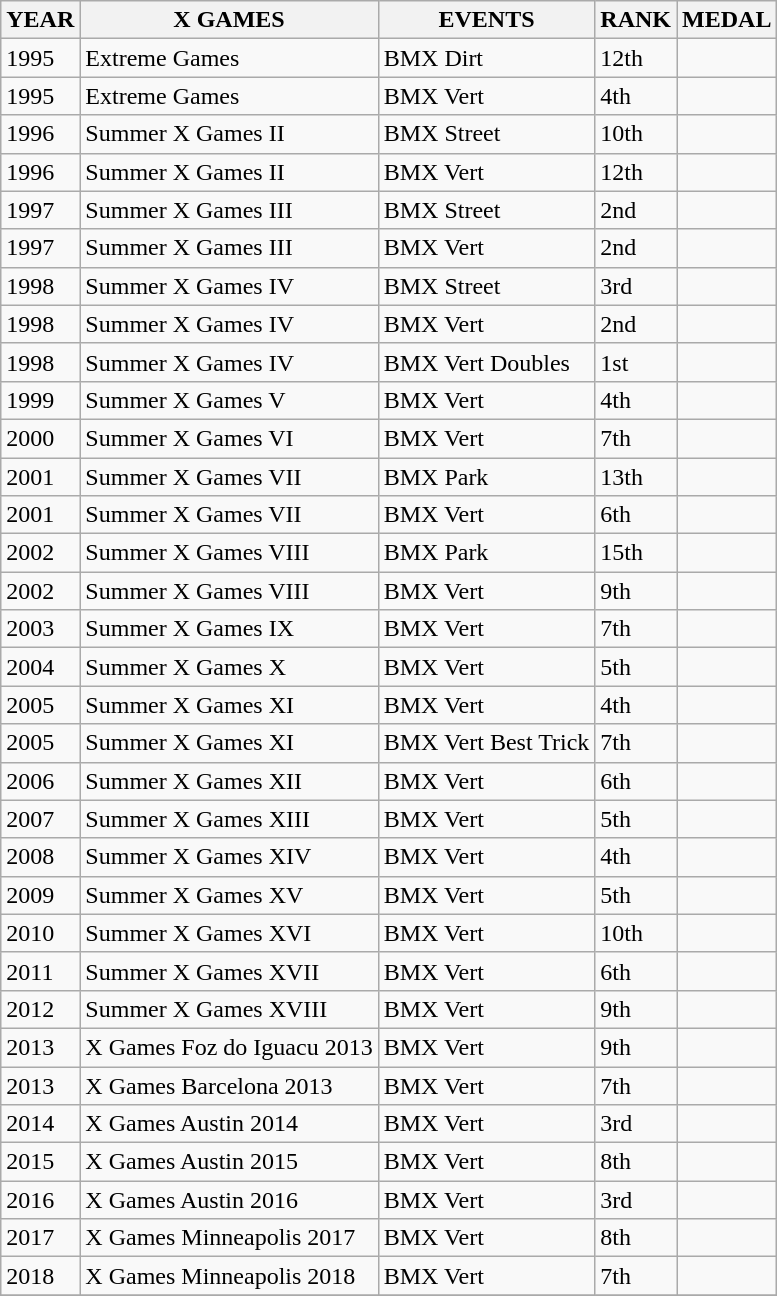<table class="wikitable">
<tr>
<th>YEAR</th>
<th>X GAMES</th>
<th>EVENTS</th>
<th>RANK</th>
<th>MEDAL</th>
</tr>
<tr>
<td>1995</td>
<td>Extreme Games</td>
<td>BMX Dirt</td>
<td>12th</td>
<td></td>
</tr>
<tr>
<td>1995</td>
<td>Extreme Games</td>
<td>BMX Vert</td>
<td>4th</td>
<td></td>
</tr>
<tr>
<td>1996</td>
<td>Summer X Games II</td>
<td>BMX Street</td>
<td>10th</td>
<td></td>
</tr>
<tr>
<td>1996</td>
<td>Summer X Games II</td>
<td>BMX Vert</td>
<td>12th</td>
<td></td>
</tr>
<tr>
<td>1997</td>
<td>Summer X Games III</td>
<td>BMX Street</td>
<td>2nd</td>
<td></td>
</tr>
<tr>
<td>1997</td>
<td>Summer X Games III</td>
<td>BMX Vert</td>
<td>2nd</td>
<td></td>
</tr>
<tr>
<td>1998</td>
<td>Summer X Games IV</td>
<td>BMX Street</td>
<td>3rd</td>
<td></td>
</tr>
<tr>
<td>1998</td>
<td>Summer X Games IV</td>
<td>BMX Vert</td>
<td>2nd</td>
<td></td>
</tr>
<tr>
<td>1998</td>
<td>Summer X Games IV</td>
<td>BMX Vert Doubles</td>
<td>1st</td>
<td></td>
</tr>
<tr>
<td>1999</td>
<td>Summer X Games V</td>
<td>BMX Vert</td>
<td>4th</td>
<td></td>
</tr>
<tr>
<td>2000</td>
<td>Summer X Games VI</td>
<td>BMX Vert</td>
<td>7th</td>
<td></td>
</tr>
<tr>
<td>2001</td>
<td>Summer X Games VII</td>
<td>BMX Park</td>
<td>13th</td>
<td></td>
</tr>
<tr>
<td>2001</td>
<td>Summer X Games VII</td>
<td>BMX Vert</td>
<td>6th</td>
<td></td>
</tr>
<tr>
<td>2002</td>
<td>Summer X Games VIII</td>
<td>BMX Park</td>
<td>15th</td>
<td></td>
</tr>
<tr>
<td>2002</td>
<td>Summer X Games VIII</td>
<td>BMX Vert</td>
<td>9th</td>
<td></td>
</tr>
<tr>
<td>2003</td>
<td>Summer X Games IX</td>
<td>BMX Vert</td>
<td>7th</td>
<td></td>
</tr>
<tr>
<td>2004</td>
<td>Summer X Games X</td>
<td>BMX Vert</td>
<td>5th</td>
<td></td>
</tr>
<tr>
<td>2005</td>
<td>Summer X Games XI</td>
<td>BMX Vert</td>
<td>4th</td>
<td></td>
</tr>
<tr>
<td>2005</td>
<td>Summer X Games XI</td>
<td>BMX Vert Best Trick</td>
<td>7th</td>
<td></td>
</tr>
<tr>
<td>2006</td>
<td>Summer X Games XII</td>
<td>BMX Vert</td>
<td>6th</td>
<td></td>
</tr>
<tr>
<td>2007</td>
<td>Summer X Games XIII</td>
<td>BMX Vert</td>
<td>5th</td>
<td></td>
</tr>
<tr>
<td>2008</td>
<td>Summer X Games XIV</td>
<td>BMX Vert</td>
<td>4th</td>
<td></td>
</tr>
<tr>
<td>2009</td>
<td>Summer X Games XV</td>
<td>BMX Vert</td>
<td>5th</td>
<td></td>
</tr>
<tr>
<td>2010</td>
<td>Summer X Games XVI</td>
<td>BMX Vert</td>
<td>10th</td>
<td></td>
</tr>
<tr>
<td>2011</td>
<td>Summer X Games XVII</td>
<td>BMX Vert</td>
<td>6th</td>
<td></td>
</tr>
<tr>
<td>2012</td>
<td>Summer X Games XVIII</td>
<td>BMX Vert</td>
<td>9th</td>
<td></td>
</tr>
<tr>
<td>2013</td>
<td>X Games Foz do Iguacu 2013</td>
<td>BMX Vert</td>
<td>9th</td>
<td></td>
</tr>
<tr>
<td>2013</td>
<td>X Games Barcelona 2013</td>
<td>BMX Vert</td>
<td>7th</td>
<td></td>
</tr>
<tr>
<td>2014</td>
<td>X Games Austin 2014</td>
<td>BMX Vert</td>
<td>3rd</td>
<td></td>
</tr>
<tr>
<td>2015</td>
<td>X Games Austin 2015</td>
<td>BMX Vert</td>
<td>8th</td>
<td></td>
</tr>
<tr>
<td>2016</td>
<td>X Games Austin 2016</td>
<td>BMX Vert</td>
<td>3rd</td>
<td></td>
</tr>
<tr>
<td>2017</td>
<td>X Games Minneapolis 2017</td>
<td>BMX Vert</td>
<td>8th</td>
<td></td>
</tr>
<tr>
<td>2018</td>
<td>X Games Minneapolis 2018</td>
<td>BMX Vert</td>
<td>7th</td>
<td></td>
</tr>
<tr>
</tr>
</table>
